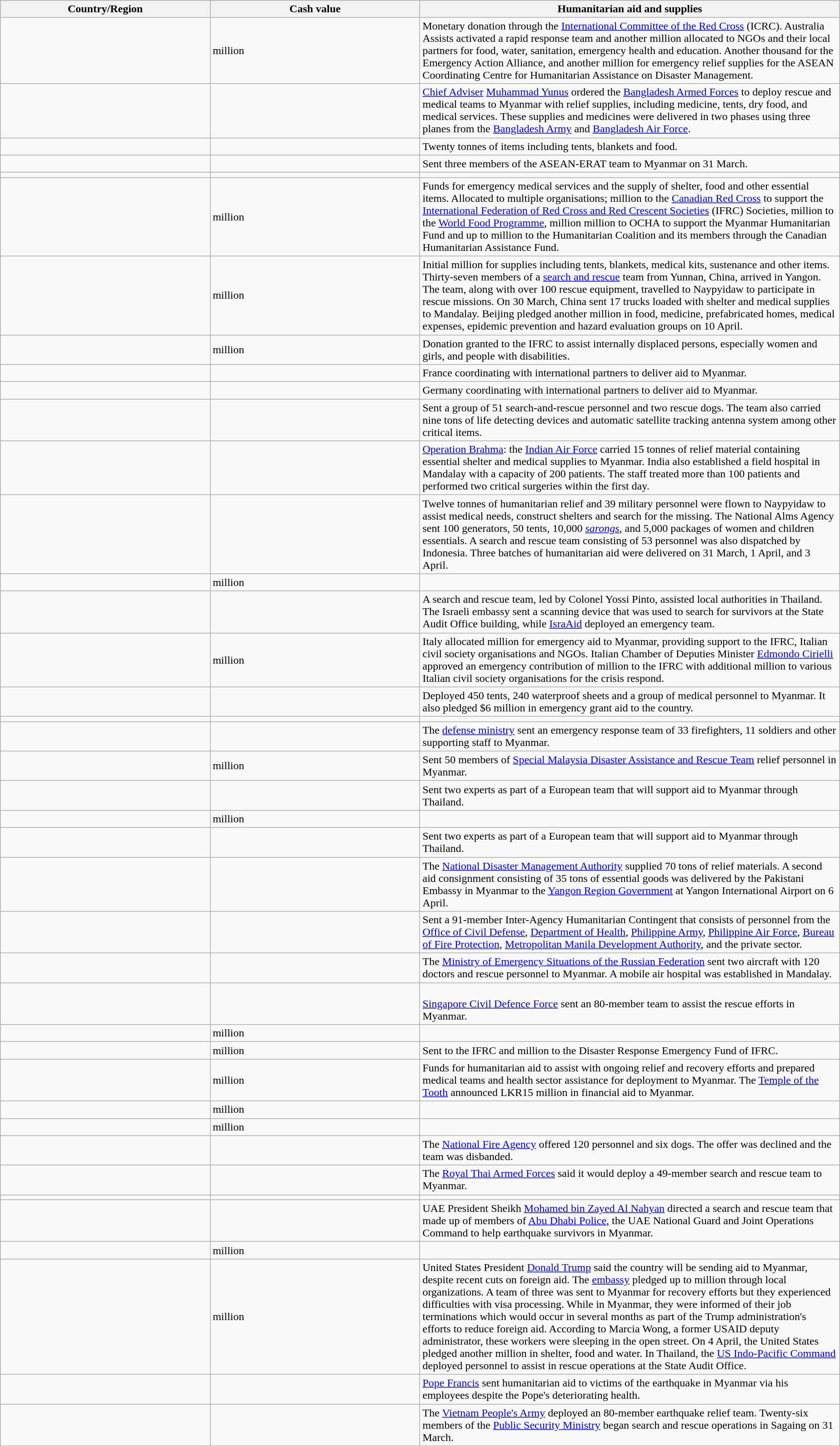<table class="wikitable sortable" style="border:1px black; margin-left:1em;" line-height:16px; width:100%;">
<tr>
</tr>
<tr>
<th scope="col" style="width:15%;" class="unsortable">Country/Region</th>
<th scope="col" style="width:15%;">Cash value</th>
<th scope="col" style="width:30%;" class="unsortable">Humanitarian aid and supplies</th>
</tr>
<tr>
<td></td>
<td> million</td>
<td>Monetary donation through the <a href='#'>International Committee of the Red Cross</a> (ICRC). Australia Assists activated a rapid response team and another  million allocated to NGOs and their local partners for food, water, sanitation, emergency health and education. Another  thousand for the Emergency Action Alliance, and another  million for emergency relief supplies for the ASEAN Coordinating Centre for Humanitarian Assistance on Disaster Management.</td>
</tr>
<tr>
<td></td>
<td></td>
<td><a href='#'>Chief Adviser</a> <a href='#'>Muhammad Yunus</a> ordered the <a href='#'>Bangladesh Armed Forces</a> to deploy rescue and medical teams to Myanmar with relief supplies, including medicine, tents, dry food, and medical services. These supplies and medicines were delivered in two phases using three planes from the <a href='#'>Bangladesh Army</a> and <a href='#'>Bangladesh Air Force</a>.</td>
</tr>
<tr>
<td></td>
<td></td>
<td>Twenty tonnes of items including tents, blankets and food.</td>
</tr>
<tr>
<td></td>
<td></td>
<td>Sent three members of the ASEAN-ERAT team to Myanmar on 31 March.</td>
</tr>
<tr>
<td></td>
<td></td>
<td></td>
</tr>
<tr>
<td></td>
<td> million</td>
<td>Funds for emergency medical services and the supply of shelter, food and other essential items. Allocated to multiple organisations;  million to the <a href='#'>Canadian Red Cross</a> to support the <a href='#'>International Federation of Red Cross and Red Crescent Societies</a> (IFRC) Societies,  million to the <a href='#'>World Food Programme</a>,  million million to OCHA to support the Myanmar Humanitarian Fund and up to  million to the Humanitarian Coalition and its members through the Canadian Humanitarian Assistance Fund.</td>
</tr>
<tr>
<td></td>
<td> million</td>
<td>Initial  million for supplies including tents, blankets, medical kits, sustenance and other items. Thirty-seven members of a <a href='#'>search and rescue</a> team from Yunnan, China, arrived in Yangon. The team, along with over 100 rescue equipment, travelled to Naypyidaw to participate in rescue missions. On 30 March, China sent 17 trucks loaded with shelter and medical supplies to Mandalay. Beijing pledged another  million in food, medicine, prefabricated homes, medical expenses, epidemic prevention and hazard evaluation groups on 10 April.</td>
</tr>
<tr>
<td></td>
<td> million</td>
<td>Donation granted to the IFRC to assist internally displaced persons, especially women and girls, and people with disabilities.</td>
</tr>
<tr>
<td></td>
<td></td>
<td>France coordinating with international partners to deliver aid to Myanmar.</td>
</tr>
<tr>
<td></td>
<td></td>
<td>Germany coordinating with international partners to deliver aid to Myanmar.</td>
</tr>
<tr>
<td></td>
<td></td>
<td>Sent a group of 51 search-and-rescue personnel and two rescue dogs. The team also carried nine tons of life detecting devices and automatic satellite tracking antenna system among other critical items.</td>
</tr>
<tr>
<td></td>
<td></td>
<td><a href='#'>Operation Brahma</a>: the <a href='#'>Indian Air Force</a> carried 15 tonnes of relief material containing essential shelter and medical supplies to Myanmar. India also established a field hospital in Mandalay with a capacity of 200 patients. The staff treated more than 100 patients and performed two critical surgeries within the first day.</td>
</tr>
<tr>
<td></td>
<td></td>
<td>Twelve tonnes of humanitarian relief and 39 military personnel were flown to Naypyidaw to assist medical needs, construct shelters and search for the missing. The National Alms Agency sent 100 generators, 50 tents, 10,000 <em><a href='#'>sarongs</a></em>, and 5,000 packages of women and children essentials. A search and rescue team consisting of 53 personnel was also dispatched by Indonesia. Three batches of humanitarian aid were delivered on 31 March, 1 April, and 3 April.</td>
</tr>
<tr>
<td></td>
<td> million</td>
<td></td>
</tr>
<tr>
<td></td>
<td></td>
<td>A search and rescue team, led by Colonel Yossi Pinto, assisted local authorities in Thailand. The Israeli embassy sent a scanning device that was used to search for survivors at the State Audit Office building, while <a href='#'>IsraAid</a> deployed an emergency team.</td>
</tr>
<tr>
<td></td>
<td> million</td>
<td>Italy allocated  million for emergency aid to Myanmar, providing support to the IFRC, Italian civil society organisations and NGOs. Italian Chamber of Deputies Minister <a href='#'>Edmondo Cirielli</a> approved an emergency contribution of  million to the IFRC with additional  million to various Italian civil society organisations for the crisis respond.</td>
</tr>
<tr>
<td></td>
<td></td>
<td>Deployed 450 tents, 240 waterproof sheets and a group of medical personnel to Myanmar. It also pledged $6 million in emergency grant aid to the country.</td>
</tr>
<tr>
<td></td>
<td></td>
<td></td>
</tr>
<tr>
<td></td>
<td></td>
<td>The <a href='#'>defense ministry</a> sent an emergency response team of 33 firefighters, 11 soldiers and other supporting staff to Myanmar.</td>
</tr>
<tr>
<td></td>
<td> million</td>
<td>Sent 50 members of <a href='#'>Special Malaysia Disaster Assistance and Rescue Team</a> relief personnel in Myanmar.</td>
</tr>
<tr>
<td></td>
<td></td>
<td>Sent two experts as part of a European team that will support aid to Myanmar through Thailand.</td>
</tr>
<tr>
<td></td>
<td> million</td>
<td></td>
</tr>
<tr>
<td></td>
<td></td>
<td>Sent two experts as part of a European team that will support aid to Myanmar through Thailand.</td>
</tr>
<tr>
<td></td>
<td></td>
<td>The <a href='#'>National Disaster Management Authority</a> supplied 70 tons of relief materials. A second aid consignment consisting of 35 tons of essential goods was delivered by the Pakistani Embassy in Myanmar to the <a href='#'>Yangon Region Government</a> at Yangon International Airport on 6 April.</td>
</tr>
<tr>
<td></td>
<td></td>
<td>Sent a 91-member Inter-Agency Humanitarian Contingent that consists of personnel from the <a href='#'>Office of Civil Defense</a>, <a href='#'>Department of Health</a>, <a href='#'>Philippine Army</a>, <a href='#'>Philippine Air Force</a>, <a href='#'>Bureau of Fire Protection</a>, <a href='#'>Metropolitan Manila Development Authority</a>, and the private sector.</td>
</tr>
<tr>
<td></td>
<td></td>
<td>The <a href='#'>Ministry of Emergency Situations of the Russian Federation</a> sent two aircraft with 120 doctors and rescue personnel to Myanmar. A mobile air hospital was established in Mandalay.</td>
</tr>
<tr>
<td></td>
<td></td>
<td><br><a href='#'>Singapore Civil Defence Force</a> sent an 80-member team to assist the rescue efforts in Myanmar.</td>
</tr>
<tr>
<td></td>
<td> million</td>
<td></td>
</tr>
<tr>
<td></td>
<td> million</td>
<td>Sent  to the IFRC and  million to the Disaster Response Emergency Fund of IFRC.</td>
</tr>
<tr>
<td></td>
<td> million</td>
<td>Funds for humanitarian aid to assist with ongoing relief and recovery efforts and prepared medical teams and health sector assistance for deployment to Myanmar. The <a href='#'>Temple of the Tooth</a> announced LKR15 million in financial aid to Myanmar.</td>
</tr>
<tr>
<td></td>
<td> million</td>
<td></td>
</tr>
<tr>
<td></td>
<td> million</td>
<td></td>
</tr>
<tr>
<td></td>
<td></td>
<td>The <a href='#'>National Fire Agency</a> offered 120 personnel and six dogs. The offer was declined and the team was disbanded.</td>
</tr>
<tr>
<td></td>
<td></td>
<td>The <a href='#'>Royal Thai Armed Forces</a> said it would deploy a 49-member search and rescue team to Myanmar.</td>
</tr>
<tr>
<td></td>
<td></td>
<td></td>
</tr>
<tr>
<td></td>
<td></td>
<td>UAE President Sheikh <a href='#'>Mohamed bin Zayed Al Nahyan</a> directed a search and rescue team that made up of members of <a href='#'>Abu Dhabi Police</a>, the UAE National Guard and Joint Operations Command to help earthquake survivors in Myanmar.</td>
</tr>
<tr>
<td></td>
<td> million</td>
<td></td>
</tr>
<tr>
<td></td>
<td> million</td>
<td>United States President <a href='#'>Donald Trump</a> said the country will be sending aid to Myanmar, despite recent cuts on foreign aid. The <a href='#'>embassy</a> pledged up to  million through local organizations. A team of three was sent to Myanmar for recovery efforts but they experienced difficulties with visa processing. While in Myanmar, they were informed of their job terminations which would occur in several months as part of the Trump administration's efforts to reduce foreign aid. According to Marcia Wong, a former USAID deputy administrator, these workers were sleeping in the open street. On 4 April, the United States pledged another  million in shelter, food and water. In Thailand, the <a href='#'>US Indo-Pacific Command</a> deployed personnel to assist in rescue operations at the State Audit Office.</td>
</tr>
<tr>
<td></td>
<td></td>
<td><a href='#'>Pope Francis</a> sent humanitarian aid to victims of the earthquake in Myanmar via his employees despite the Pope's deteriorating health.</td>
</tr>
<tr>
<td></td>
<td></td>
<td>The <a href='#'>Vietnam People's Army</a> deployed an 80-member earthquake relief team. Twenty-six members of the <a href='#'>Public Security Ministry</a> began search and rescue operations in Sagaing on 31 March.</td>
</tr>
</table>
